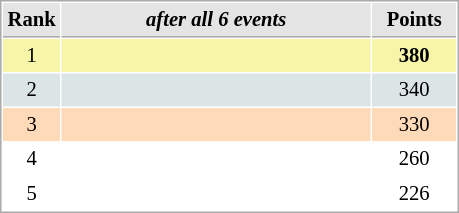<table cellspacing="1" cellpadding="3" style="border:1px solid #AAAAAA;font-size:86%">
<tr style="background-color: #E4E4E4;">
<th style="border-bottom:1px solid #AAAAAA; width: 10px;">Rank</th>
<th style="border-bottom:1px solid #AAAAAA; width: 200px;"><em>after all 6 events</em></th>
<th style="border-bottom:1px solid #AAAAAA; width: 50px;">Points</th>
</tr>
<tr style="background:#f7f6a8;">
<td align=center>1</td>
<td><strong></strong></td>
<td align=center><strong>380</strong></td>
</tr>
<tr style="background:#dce5e5;">
<td align=center>2</td>
<td></td>
<td align=center>340</td>
</tr>
<tr style="background:#ffdab9;">
<td align=center>3</td>
<td></td>
<td align=center>330</td>
</tr>
<tr>
<td align=center>4</td>
<td></td>
<td align=center>260</td>
</tr>
<tr>
<td align=center>5</td>
<td></td>
<td align=center>226</td>
</tr>
</table>
